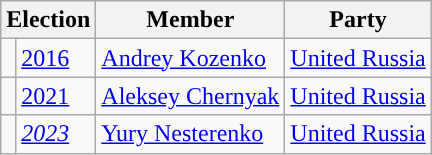<table class="wikitable">
<tr>
<th colspan="2">Election</th>
<th>Member</th>
<th>Party</th>
</tr>
<tr>
<td style="background-color:"></td>
<td><a href='#'>2016</a></td>
<td><a href='#'>Andrey Kozenko</a></td>
<td><a href='#'>United Russia</a></td>
</tr>
<tr>
<td style="background-color:"></td>
<td><a href='#'>2021</a></td>
<td><a href='#'>Aleksey Chernyak</a></td>
<td><a href='#'>United Russia</a></td>
</tr>
<tr>
<td style="background-color:"></td>
<td><em><a href='#'>2023</a></em></td>
<td><a href='#'>Yury Nesterenko</a></td>
<td><a href='#'>United Russia</a></td>
</tr>
</table>
